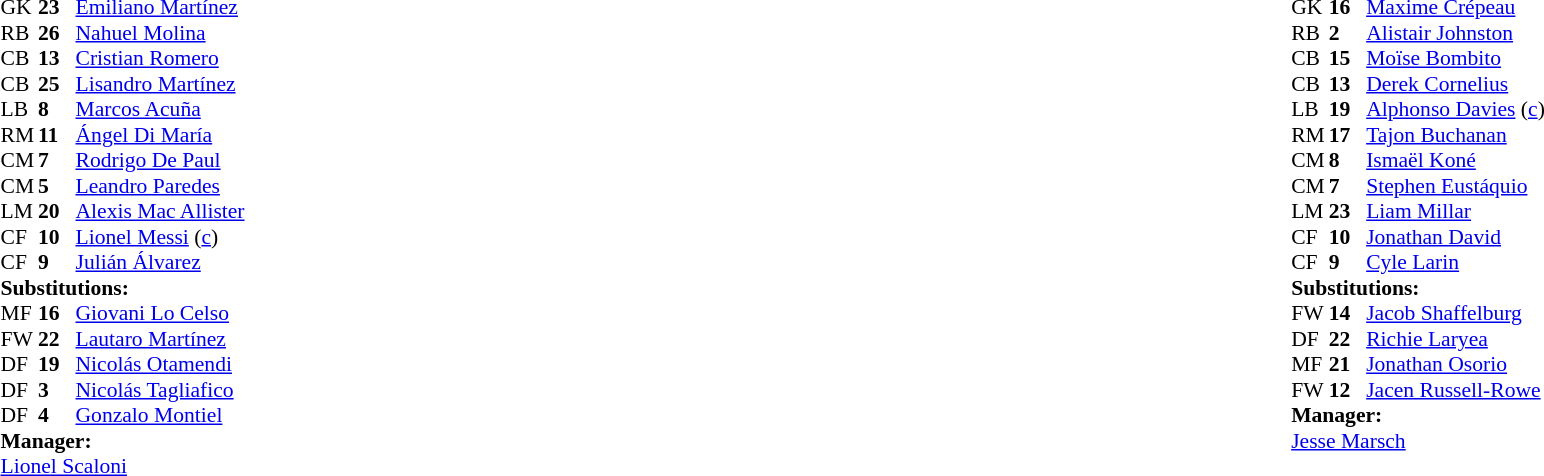<table width="100%">
<tr>
<td valign="top" width="40%"><br><table style="font-size:90%" cellspacing="0" cellpadding="0">
<tr>
<th width=25></th>
<th width=25></th>
</tr>
<tr>
<td>GK</td>
<td><strong>23</strong></td>
<td><a href='#'>Emiliano Martínez</a></td>
</tr>
<tr>
<td>RB</td>
<td><strong>26</strong></td>
<td><a href='#'>Nahuel Molina</a></td>
<td></td>
<td></td>
</tr>
<tr>
<td>CB</td>
<td><strong>13</strong></td>
<td><a href='#'>Cristian Romero</a></td>
</tr>
<tr>
<td>CB</td>
<td><strong>25</strong></td>
<td><a href='#'>Lisandro Martínez</a></td>
</tr>
<tr>
<td>LB</td>
<td><strong>8</strong></td>
<td><a href='#'>Marcos Acuña</a></td>
<td></td>
<td></td>
</tr>
<tr>
<td>RM</td>
<td><strong>11</strong></td>
<td><a href='#'>Ángel Di María</a></td>
<td></td>
<td></td>
</tr>
<tr>
<td>CM</td>
<td><strong>7</strong></td>
<td><a href='#'>Rodrigo De Paul</a></td>
<td></td>
</tr>
<tr>
<td>CM</td>
<td><strong>5</strong></td>
<td><a href='#'>Leandro Paredes</a></td>
<td></td>
<td></td>
</tr>
<tr>
<td>LM</td>
<td><strong>20</strong></td>
<td><a href='#'>Alexis Mac Allister</a></td>
</tr>
<tr>
<td>CF</td>
<td><strong>10</strong></td>
<td><a href='#'>Lionel Messi</a> (<a href='#'>c</a>)</td>
</tr>
<tr>
<td>CF</td>
<td><strong>9</strong></td>
<td><a href='#'>Julián Álvarez</a></td>
<td></td>
<td></td>
</tr>
<tr>
<td colspan=3><strong>Substitutions:</strong></td>
</tr>
<tr>
<td>MF</td>
<td><strong>16</strong></td>
<td><a href='#'>Giovani Lo Celso</a></td>
<td></td>
<td></td>
</tr>
<tr>
<td>FW</td>
<td><strong>22</strong></td>
<td><a href='#'>Lautaro Martínez</a></td>
<td></td>
<td></td>
</tr>
<tr>
<td>DF</td>
<td><strong>19</strong></td>
<td><a href='#'>Nicolás Otamendi</a></td>
<td></td>
<td></td>
</tr>
<tr>
<td>DF</td>
<td><strong>3</strong></td>
<td><a href='#'>Nicolás Tagliafico</a></td>
<td></td>
<td></td>
</tr>
<tr>
<td>DF</td>
<td><strong>4</strong></td>
<td><a href='#'>Gonzalo Montiel</a></td>
<td></td>
<td></td>
</tr>
<tr>
<td colspan=3><strong>Manager:</strong></td>
</tr>
<tr>
<td colspan=3><a href='#'>Lionel Scaloni</a></td>
</tr>
</table>
</td>
<td valign="top"></td>
<td valign="top" width="50%"><br><table style="font-size:90%; margin:auto" cellspacing="0" cellpadding="0">
<tr>
<th width=25></th>
<th width=25></th>
</tr>
<tr>
<td>GK</td>
<td><strong>16</strong></td>
<td><a href='#'>Maxime Crépeau</a></td>
</tr>
<tr>
<td>RB</td>
<td><strong>2</strong></td>
<td><a href='#'>Alistair Johnston</a></td>
</tr>
<tr>
<td>CB</td>
<td><strong>15</strong></td>
<td><a href='#'>Moïse Bombito</a></td>
</tr>
<tr>
<td>CB</td>
<td><strong>13</strong></td>
<td><a href='#'>Derek Cornelius</a></td>
<td></td>
</tr>
<tr>
<td>LB</td>
<td><strong>19</strong></td>
<td><a href='#'>Alphonso Davies</a> (<a href='#'>c</a>)</td>
</tr>
<tr>
<td>RM</td>
<td><strong>17</strong></td>
<td><a href='#'>Tajon Buchanan</a></td>
<td></td>
<td></td>
</tr>
<tr>
<td>CM</td>
<td><strong>8</strong></td>
<td><a href='#'>Ismaël Koné</a></td>
<td></td>
<td></td>
</tr>
<tr>
<td>CM</td>
<td><strong>7</strong></td>
<td><a href='#'>Stephen Eustáquio</a></td>
</tr>
<tr>
<td>LM</td>
<td><strong>23</strong></td>
<td><a href='#'>Liam Millar</a></td>
<td></td>
<td></td>
</tr>
<tr>
<td>CF</td>
<td><strong>10</strong></td>
<td><a href='#'>Jonathan David</a></td>
<td></td>
<td></td>
</tr>
<tr>
<td>CF</td>
<td><strong>9</strong></td>
<td><a href='#'>Cyle Larin</a></td>
</tr>
<tr>
<td colspan=3><strong>Substitutions:</strong></td>
</tr>
<tr>
<td>FW</td>
<td><strong>14</strong></td>
<td><a href='#'>Jacob Shaffelburg</a></td>
<td></td>
<td></td>
</tr>
<tr>
<td>DF</td>
<td><strong>22</strong></td>
<td><a href='#'>Richie Laryea</a></td>
<td></td>
<td></td>
</tr>
<tr>
<td>MF</td>
<td><strong>21</strong></td>
<td><a href='#'>Jonathan Osorio</a></td>
<td></td>
<td></td>
</tr>
<tr>
<td>FW</td>
<td><strong>12</strong></td>
<td><a href='#'>Jacen Russell-Rowe</a></td>
<td></td>
<td></td>
</tr>
<tr>
<td colspan=3><strong>Manager:</strong></td>
</tr>
<tr>
<td colspan=3> <a href='#'>Jesse Marsch</a></td>
</tr>
</table>
</td>
</tr>
</table>
